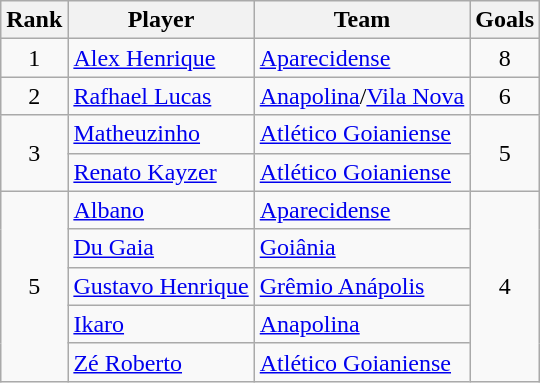<table class="wikitable" style="text-align:center">
<tr>
<th>Rank</th>
<th>Player</th>
<th>Team</th>
<th>Goals</th>
</tr>
<tr>
<td>1</td>
<td align=left><a href='#'>Alex Henrique</a></td>
<td align=left><a href='#'>Aparecidense</a></td>
<td>8</td>
</tr>
<tr>
<td>2</td>
<td align=left><a href='#'>Rafhael Lucas</a></td>
<td align=left><a href='#'>Anapolina</a>/<a href='#'>Vila Nova</a></td>
<td>6</td>
</tr>
<tr>
<td rowspan=2>3</td>
<td align=left><a href='#'>Matheuzinho</a></td>
<td align=left><a href='#'>Atlético Goianiense</a></td>
<td rowspan=2>5</td>
</tr>
<tr>
<td align=left><a href='#'>Renato Kayzer</a></td>
<td align=left><a href='#'>Atlético Goianiense</a></td>
</tr>
<tr>
<td rowspan=5>5</td>
<td align=left><a href='#'>Albano</a></td>
<td align=left><a href='#'>Aparecidense</a></td>
<td rowspan=5>4</td>
</tr>
<tr>
<td align=left><a href='#'>Du Gaia</a></td>
<td align=left><a href='#'>Goiânia</a></td>
</tr>
<tr>
<td align=left><a href='#'>Gustavo Henrique</a></td>
<td align=left><a href='#'>Grêmio Anápolis</a></td>
</tr>
<tr>
<td align=left><a href='#'>Ikaro</a></td>
<td align=left><a href='#'>Anapolina</a></td>
</tr>
<tr>
<td align=left><a href='#'>Zé Roberto</a></td>
<td align=left><a href='#'>Atlético Goianiense</a></td>
</tr>
</table>
